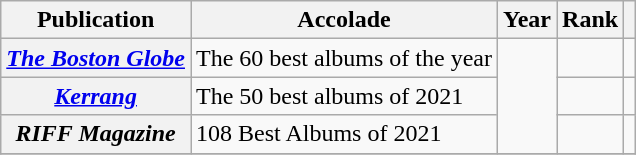<table class="sortable wikitable plainrowheaders">
<tr>
<th>Publication</th>
<th>Accolade</th>
<th>Year</th>
<th>Rank</th>
<th class="unsortable"></th>
</tr>
<tr>
<th scope="row"><em><a href='#'>The Boston Globe</a></em></th>
<td>The 60 best albums of the year</td>
<td rowspan=3></td>
<td></td>
<td></td>
</tr>
<tr>
<th scope="row"><em><a href='#'>Kerrang</a></em></th>
<td>The 50 best albums of 2021</td>
<td></td>
<td></td>
</tr>
<tr>
<th scope="row"><em>RIFF Magazine</em></th>
<td>108 Best Albums of 2021</td>
<td></td>
<td></td>
</tr>
<tr>
</tr>
</table>
